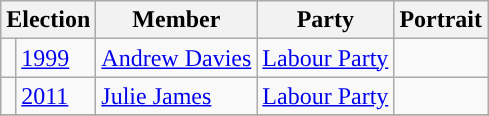<table class="wikitable">
<tr>
<th colspan="2">Election</th>
<th>Member</th>
<th>Party</th>
<th>Portrait</th>
</tr>
<tr>
<td style="background-color: "></td>
<td><a href='#'>1999</a></td>
<td><a href='#'>Andrew Davies</a></td>
<td><a href='#'>Labour Party</a></td>
<td></td>
</tr>
<tr>
<td style="background-color: "></td>
<td><a href='#'>2011</a></td>
<td><a href='#'>Julie James</a></td>
<td><a href='#'>Labour Party</a></td>
<td></td>
</tr>
<tr>
</tr>
</table>
